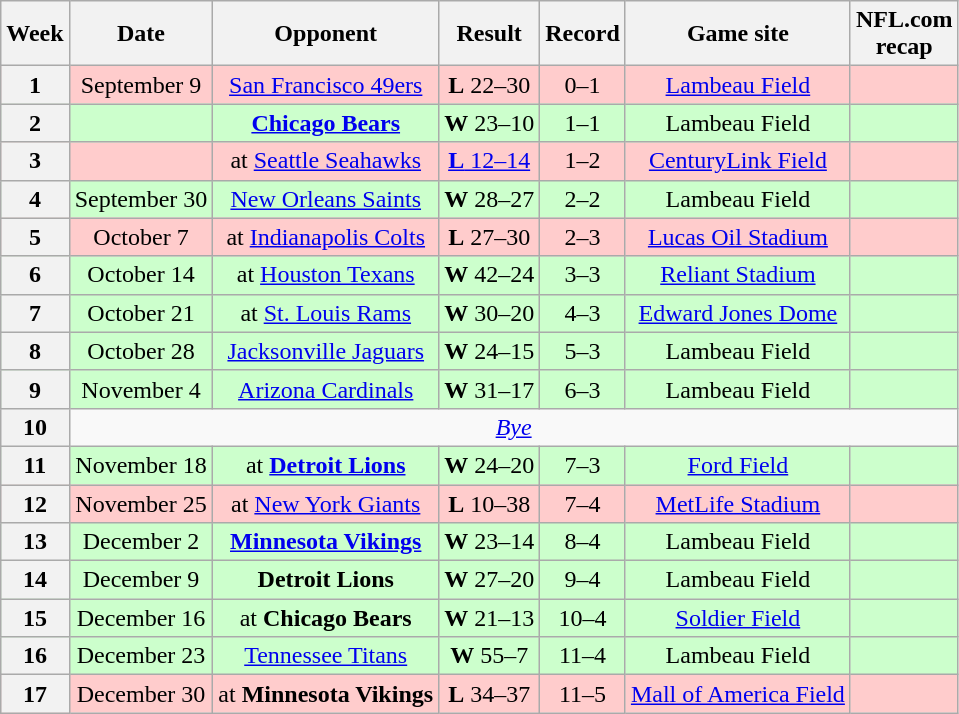<table class="wikitable" style="align=center">
<tr>
<th>Week</th>
<th>Date</th>
<th>Opponent</th>
<th>Result</th>
<th>Record</th>
<th>Game site</th>
<th>NFL.com<br>recap</th>
</tr>
<tr style="background:#fcc; text-align:center;">
<th>1</th>
<td>September 9</td>
<td><a href='#'>San Francisco 49ers</a></td>
<td><strong>L</strong> 22–30</td>
<td>0–1</td>
<td><a href='#'>Lambeau Field</a></td>
<td></td>
</tr>
<tr style="background:#cfc; text-align:center;">
<th>2</th>
<td></td>
<td><strong><a href='#'>Chicago Bears</a></strong></td>
<td><strong>W</strong> 23–10</td>
<td>1–1</td>
<td>Lambeau Field</td>
<td></td>
</tr>
<tr style="background:#fcc; text-align:center;">
<th>3</th>
<td></td>
<td>at <a href='#'>Seattle Seahawks</a></td>
<td><a href='#'><strong>L</strong> 12–14</a></td>
<td>1–2</td>
<td><a href='#'>CenturyLink Field</a></td>
<td></td>
</tr>
<tr style="background:#cfc; text-align:center;">
<th>4</th>
<td>September 30</td>
<td><a href='#'>New Orleans Saints</a></td>
<td><strong>W</strong> 28–27</td>
<td>2–2</td>
<td>Lambeau Field</td>
<td></td>
</tr>
<tr style="background:#fcc; text-align:center;">
<th>5</th>
<td>October 7</td>
<td>at <a href='#'>Indianapolis Colts</a></td>
<td><strong>L</strong> 27–30</td>
<td>2–3</td>
<td><a href='#'>Lucas Oil Stadium</a></td>
<td></td>
</tr>
<tr style="background:#cfc; text-align:center;">
<th>6</th>
<td>October 14</td>
<td>at <a href='#'>Houston Texans</a></td>
<td><strong>W</strong> 42–24</td>
<td>3–3</td>
<td><a href='#'>Reliant Stadium</a></td>
<td></td>
</tr>
<tr style="background:#cfc; text-align:center;">
<th>7</th>
<td>October 21</td>
<td>at <a href='#'>St. Louis Rams</a></td>
<td><strong>W</strong> 30–20</td>
<td>4–3</td>
<td><a href='#'>Edward Jones Dome</a></td>
<td></td>
</tr>
<tr style="background:#cfc; text-align:center;">
<th>8</th>
<td>October 28</td>
<td><a href='#'>Jacksonville Jaguars</a></td>
<td><strong>W</strong> 24–15</td>
<td>5–3</td>
<td>Lambeau Field</td>
<td></td>
</tr>
<tr style="background:#cfc; text-align:center;">
<th>9</th>
<td>November 4</td>
<td><a href='#'>Arizona Cardinals</a></td>
<td><strong>W</strong> 31–17</td>
<td>6–3</td>
<td>Lambeau Field</td>
<td></td>
</tr>
<tr>
<th>10</th>
<td colspan="6" style="text-align:center;"><em><a href='#'>Bye</a></em></td>
</tr>
<tr style="background:#cfc; text-align:center;">
<th>11</th>
<td>November 18</td>
<td>at <strong><a href='#'>Detroit Lions</a></strong></td>
<td><strong>W</strong> 24–20</td>
<td>7–3</td>
<td><a href='#'>Ford Field</a></td>
<td></td>
</tr>
<tr style="background:#fcc; text-align:center;">
<th>12</th>
<td>November 25</td>
<td>at <a href='#'>New York Giants</a></td>
<td><strong>L</strong> 10–38</td>
<td>7–4</td>
<td><a href='#'>MetLife Stadium</a></td>
<td></td>
</tr>
<tr style="background:#cfc; text-align:center;">
<th>13</th>
<td>December 2</td>
<td><strong><a href='#'>Minnesota Vikings</a></strong></td>
<td><strong>W</strong> 23–14</td>
<td>8–4</td>
<td>Lambeau Field</td>
<td></td>
</tr>
<tr style="background:#cfc; text-align:center;">
<th>14</th>
<td>December 9</td>
<td><strong>Detroit Lions</strong></td>
<td><strong>W</strong> 27–20</td>
<td>9–4</td>
<td>Lambeau Field</td>
<td></td>
</tr>
<tr style="background:#cfc; text-align:center;">
<th>15</th>
<td>December 16</td>
<td>at <strong>Chicago Bears</strong></td>
<td><strong>W</strong> 21–13</td>
<td>10–4</td>
<td><a href='#'>Soldier Field</a></td>
<td></td>
</tr>
<tr style="background:#cfc; text-align:center;">
<th>16</th>
<td>December 23</td>
<td><a href='#'>Tennessee Titans</a></td>
<td><strong>W</strong> 55–7</td>
<td>11–4</td>
<td>Lambeau Field</td>
<td></td>
</tr>
<tr style="background:#fcc; text-align:center;">
<th>17</th>
<td>December 30</td>
<td>at <strong>Minnesota Vikings</strong></td>
<td><strong>L</strong> 34–37</td>
<td>11–5</td>
<td><a href='#'>Mall of America Field</a></td>
<td></td>
</tr>
</table>
